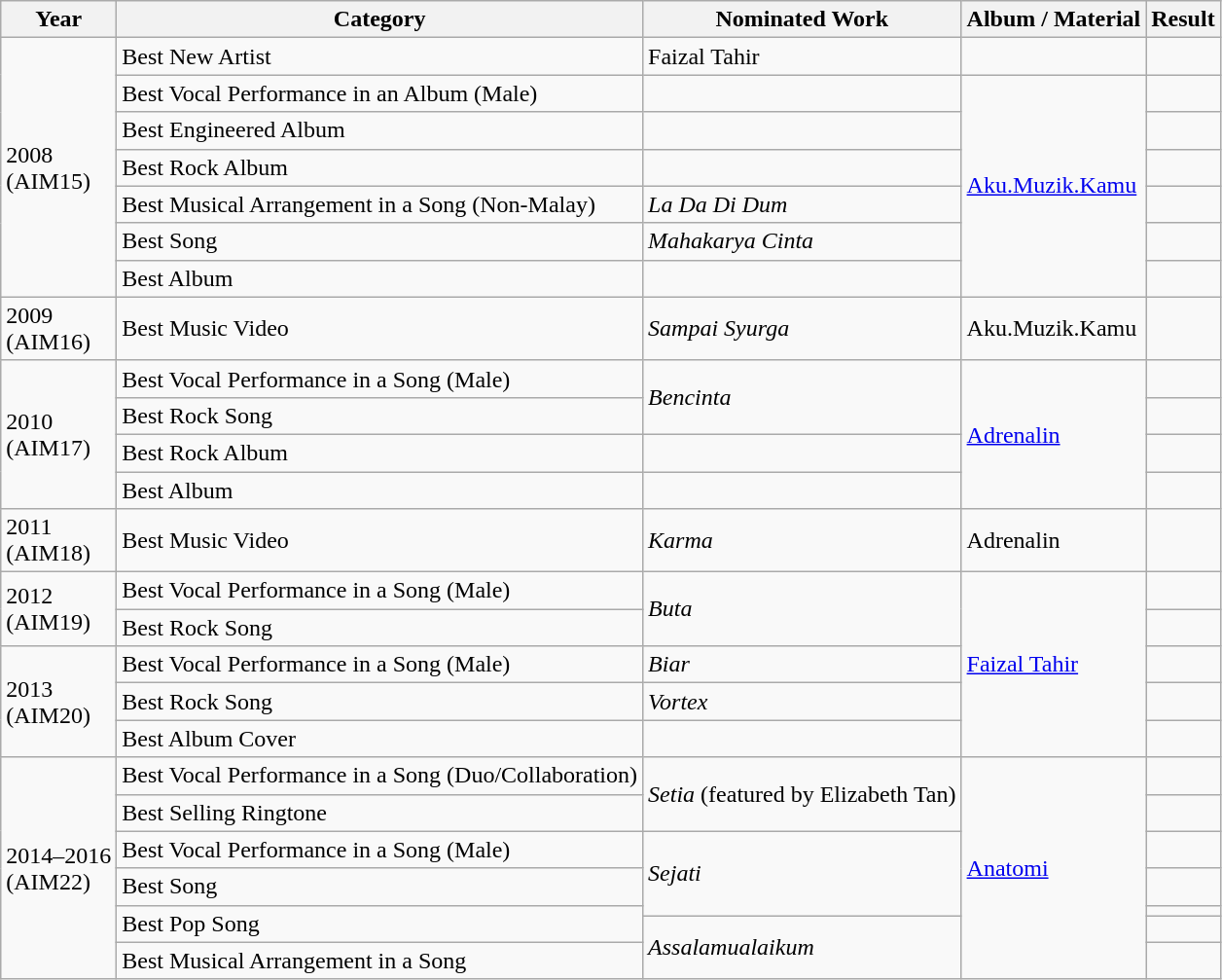<table class="wikitable">
<tr align="center">
<th>Year</th>
<th>Category</th>
<th>Nominated Work</th>
<th>Album / Material</th>
<th>Result</th>
</tr>
<tr>
<td rowspan=7>2008<br>(AIM15)</td>
<td>Best New Artist</td>
<td>Faizal Tahir</td>
<td></td>
<td></td>
</tr>
<tr>
<td>Best Vocal Performance in an Album (Male)</td>
<td></td>
<td rowspan=6><a href='#'>Aku.Muzik.Kamu</a></td>
<td></td>
</tr>
<tr>
<td>Best Engineered Album</td>
<td></td>
<td></td>
</tr>
<tr>
<td>Best Rock Album</td>
<td></td>
<td></td>
</tr>
<tr>
<td>Best Musical Arrangement in a Song (Non-Malay)</td>
<td><em>La Da Di Dum</em></td>
<td></td>
</tr>
<tr>
<td>Best Song</td>
<td><em>Mahakarya Cinta</em></td>
<td></td>
</tr>
<tr>
<td>Best Album</td>
<td></td>
<td></td>
</tr>
<tr>
<td>2009<br>(AIM16)</td>
<td>Best Music Video</td>
<td><em>Sampai Syurga</em></td>
<td>Aku.Muzik.Kamu</td>
<td></td>
</tr>
<tr>
<td rowspan=4>2010<br>(AIM17)</td>
<td>Best Vocal Performance in a Song (Male)</td>
<td rowspan=2><em>Bencinta</em></td>
<td rowspan=4><a href='#'>Adrenalin</a></td>
<td></td>
</tr>
<tr>
<td>Best Rock Song</td>
<td></td>
</tr>
<tr>
<td>Best Rock Album</td>
<td></td>
<td></td>
</tr>
<tr>
<td>Best Album</td>
<td></td>
<td></td>
</tr>
<tr>
<td>2011<br>(AIM18)</td>
<td>Best Music Video</td>
<td><em>Karma</em></td>
<td>Adrenalin</td>
<td></td>
</tr>
<tr>
<td rowspan=2>2012<br>(AIM19)</td>
<td>Best Vocal Performance in a Song (Male)</td>
<td rowspan=2><em>Buta</em></td>
<td rowspan=5><a href='#'>Faizal Tahir</a></td>
<td></td>
</tr>
<tr>
<td>Best Rock Song</td>
<td></td>
</tr>
<tr>
<td rowspan=3>2013<br>(AIM20)</td>
<td>Best Vocal Performance in a Song (Male)</td>
<td><em>Biar</em></td>
<td></td>
</tr>
<tr>
<td>Best Rock Song</td>
<td><em>Vortex</em></td>
<td></td>
</tr>
<tr>
<td>Best Album Cover</td>
<td></td>
<td></td>
</tr>
<tr>
<td rowspan=7>2014–2016<br>(AIM22)</td>
<td>Best Vocal Performance in a Song (Duo/Collaboration)</td>
<td rowspan=2><em>Setia</em> (featured by Elizabeth Tan)</td>
<td rowspan=7><a href='#'>Anatomi</a></td>
<td></td>
</tr>
<tr>
<td>Best Selling Ringtone</td>
<td></td>
</tr>
<tr>
<td>Best Vocal Performance in a Song (Male)</td>
<td rowspan=3><em>Sejati</em></td>
<td></td>
</tr>
<tr>
<td>Best Song</td>
<td></td>
</tr>
<tr>
<td rowspan=2>Best Pop Song</td>
<td></td>
</tr>
<tr>
<td rowspan=2><em>Assalamualaikum</em></td>
<td></td>
</tr>
<tr>
<td>Best Musical Arrangement in a Song</td>
<td></td>
</tr>
</table>
